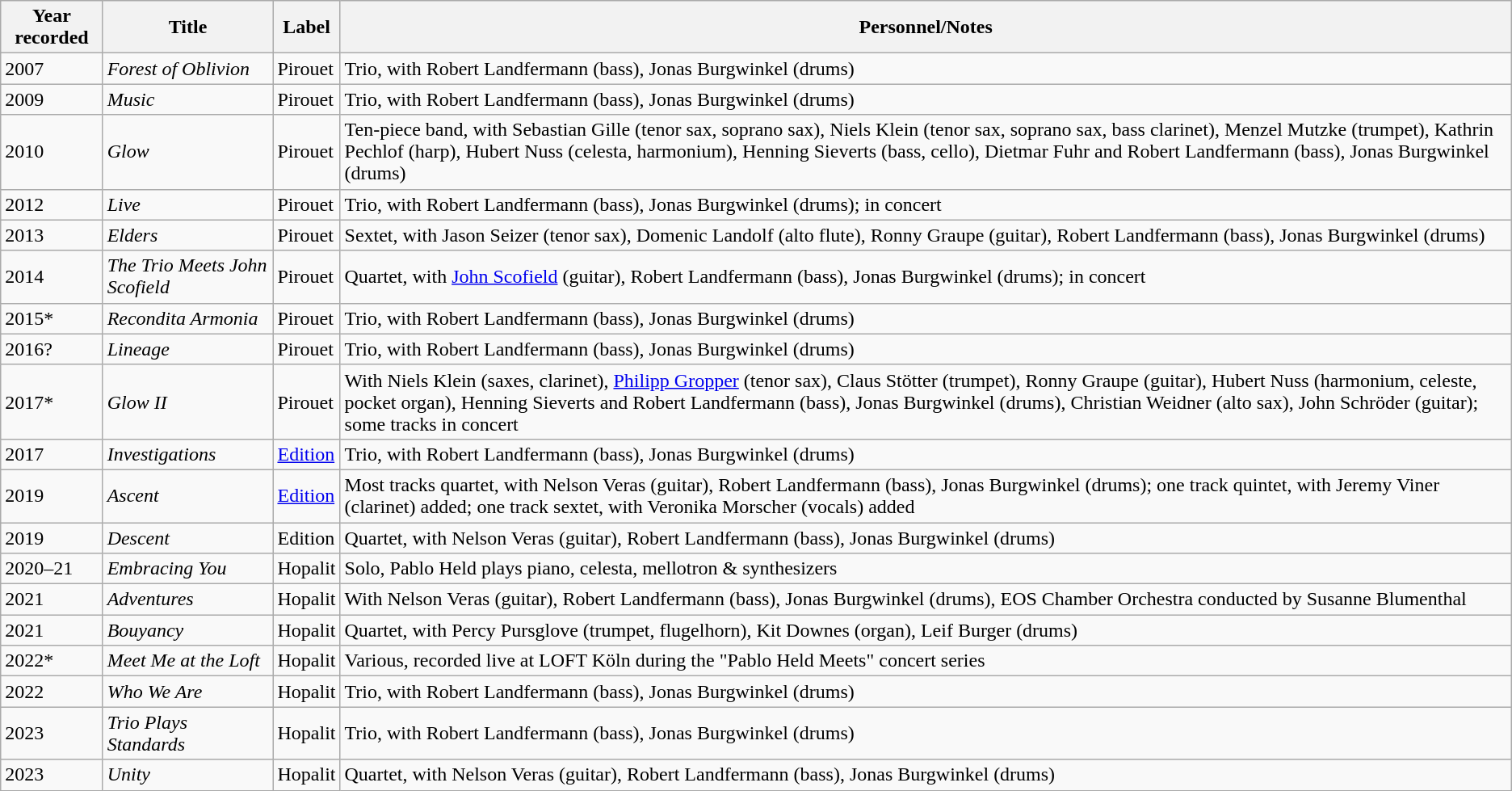<table class="wikitable sortable">
<tr>
<th>Year recorded</th>
<th>Title</th>
<th>Label</th>
<th>Personnel/Notes</th>
</tr>
<tr>
<td>2007</td>
<td><em>Forest of Oblivion</em></td>
<td>Pirouet</td>
<td>Trio, with Robert Landfermann (bass), Jonas Burgwinkel (drums)</td>
</tr>
<tr>
<td>2009</td>
<td><em>Music</em></td>
<td>Pirouet</td>
<td>Trio, with Robert Landfermann (bass), Jonas Burgwinkel (drums)</td>
</tr>
<tr>
<td>2010</td>
<td><em>Glow</em></td>
<td>Pirouet</td>
<td>Ten-piece band, with Sebastian Gille (tenor sax, soprano sax), Niels Klein (tenor sax, soprano sax, bass clarinet), Menzel Mutzke (trumpet), Kathrin Pechlof (harp), Hubert Nuss (celesta, harmonium), Henning Sieverts (bass, cello), Dietmar Fuhr and Robert Landfermann (bass), Jonas Burgwinkel (drums)</td>
</tr>
<tr>
<td>2012</td>
<td><em>Live</em></td>
<td>Pirouet</td>
<td>Trio, with Robert Landfermann (bass), Jonas Burgwinkel (drums); in concert</td>
</tr>
<tr>
<td>2013</td>
<td><em>Elders</em></td>
<td>Pirouet</td>
<td>Sextet, with Jason Seizer (tenor sax), Domenic Landolf (alto flute), Ronny Graupe (guitar), Robert Landfermann (bass), Jonas Burgwinkel (drums)</td>
</tr>
<tr>
<td>2014</td>
<td><em>The Trio Meets John Scofield</em></td>
<td>Pirouet</td>
<td>Quartet, with <a href='#'>John Scofield</a> (guitar), Robert Landfermann (bass), Jonas Burgwinkel (drums); in concert</td>
</tr>
<tr>
<td>2015*</td>
<td><em>Recondita Armonia</em></td>
<td>Pirouet</td>
<td>Trio, with Robert Landfermann (bass), Jonas Burgwinkel (drums)</td>
</tr>
<tr>
<td>2016?</td>
<td><em>Lineage</em></td>
<td>Pirouet</td>
<td>Trio, with Robert Landfermann (bass), Jonas Burgwinkel (drums)</td>
</tr>
<tr>
<td>2017*</td>
<td><em>Glow II</em></td>
<td>Pirouet</td>
<td>With Niels Klein (saxes, clarinet), <a href='#'>Philipp Gropper</a> (tenor sax), Claus Stötter (trumpet), Ronny Graupe (guitar), Hubert Nuss (harmonium, celeste, pocket organ), Henning Sieverts and Robert Landfermann (bass), Jonas Burgwinkel (drums), Christian Weidner (alto sax), John Schröder (guitar); some tracks in concert</td>
</tr>
<tr>
<td>2017</td>
<td><em>Investigations</em></td>
<td><a href='#'>Edition</a></td>
<td>Trio, with Robert Landfermann (bass), Jonas Burgwinkel (drums)</td>
</tr>
<tr>
<td>2019</td>
<td><em>Ascent</em></td>
<td><a href='#'>Edition</a></td>
<td>Most tracks quartet, with Nelson Veras (guitar), Robert Landfermann (bass), Jonas Burgwinkel (drums); one track quintet, with Jeremy Viner (clarinet) added; one track sextet, with Veronika Morscher (vocals) added</td>
</tr>
<tr>
<td>2019</td>
<td><em>Descent</em></td>
<td>Edition</td>
<td>Quartet, with Nelson Veras (guitar), Robert Landfermann (bass), Jonas Burgwinkel (drums)</td>
</tr>
<tr>
<td>2020–21</td>
<td><em>Embracing You</em></td>
<td>Hopalit</td>
<td>Solo, Pablo Held plays piano, celesta, mellotron & synthesizers</td>
</tr>
<tr>
<td>2021</td>
<td><em>Adventures</em></td>
<td>Hopalit</td>
<td>With Nelson Veras (guitar), Robert Landfermann (bass), Jonas Burgwinkel (drums), EOS Chamber Orchestra conducted by Susanne Blumenthal</td>
</tr>
<tr>
<td>2021</td>
<td><em>Bouyancy</em></td>
<td>Hopalit</td>
<td>Quartet, with Percy Pursglove (trumpet, flugelhorn), Kit Downes (organ), Leif Burger (drums)</td>
</tr>
<tr>
<td>2022*</td>
<td><em>Meet Me at the Loft</em></td>
<td>Hopalit</td>
<td>Various, recorded live at LOFT Köln during the "Pablo Held Meets" concert series</td>
</tr>
<tr>
<td>2022</td>
<td><em>Who We Are</em></td>
<td>Hopalit</td>
<td>Trio, with Robert Landfermann (bass), Jonas Burgwinkel (drums)</td>
</tr>
<tr>
<td>2023</td>
<td><em>Trio Plays Standards</em></td>
<td>Hopalit</td>
<td>Trio, with Robert Landfermann (bass), Jonas Burgwinkel (drums)</td>
</tr>
<tr>
<td>2023</td>
<td><em>Unity</em></td>
<td>Hopalit</td>
<td>Quartet, with Nelson Veras (guitar), Robert Landfermann (bass), Jonas Burgwinkel (drums)</td>
</tr>
</table>
